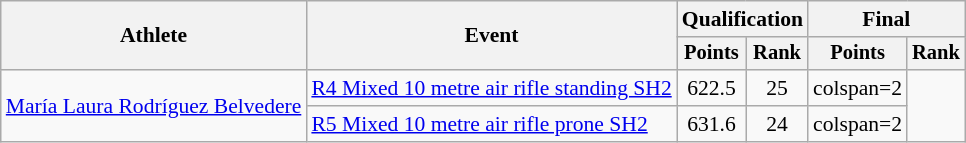<table class="wikitable" style="font-size:90%">
<tr>
<th rowspan="2">Athlete</th>
<th rowspan="2">Event</th>
<th colspan="2">Qualification</th>
<th colspan="2">Final</th>
</tr>
<tr style="font-size:95%">
<th>Points</th>
<th>Rank</th>
<th>Points</th>
<th>Rank</th>
</tr>
<tr align=center>
<td rowspan="2"><a href='#'>María Laura Rodríguez Belvedere</a></td>
<td align="left"><a href='#'>R4 Mixed 10 metre air rifle standing SH2</a></td>
<td>622.5</td>
<td>25</td>
<td>colspan=2 </td>
</tr>
<tr align=center>
<td align="left"><a href='#'>R5 Mixed 10 metre air rifle prone SH2</a></td>
<td>631.6</td>
<td>24</td>
<td>colspan=2 </td>
</tr>
</table>
